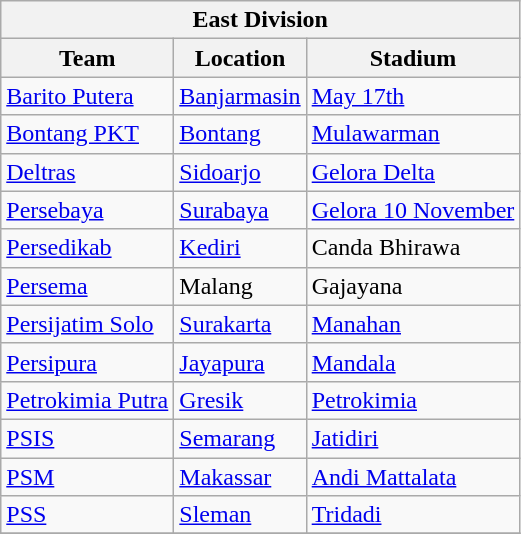<table class="wikitable" style="text-align: left;">
<tr>
<th colspan="3">East Division</th>
</tr>
<tr>
<th>Team</th>
<th>Location</th>
<th>Stadium</th>
</tr>
<tr>
<td><a href='#'>Barito Putera</a></td>
<td><a href='#'>Banjarmasin</a></td>
<td><a href='#'>May 17th</a></td>
</tr>
<tr>
<td><a href='#'>Bontang PKT</a></td>
<td><a href='#'>Bontang</a></td>
<td><a href='#'>Mulawarman</a></td>
</tr>
<tr>
<td><a href='#'>Deltras</a></td>
<td><a href='#'>Sidoarjo</a></td>
<td><a href='#'>Gelora Delta</a></td>
</tr>
<tr>
<td><a href='#'>Persebaya</a></td>
<td><a href='#'>Surabaya</a></td>
<td><a href='#'>Gelora 10 November</a></td>
</tr>
<tr>
<td><a href='#'>Persedikab</a></td>
<td><a href='#'>Kediri</a></td>
<td>Canda Bhirawa</td>
</tr>
<tr>
<td><a href='#'>Persema</a></td>
<td>Malang</td>
<td>Gajayana</td>
</tr>
<tr>
<td><a href='#'>Persijatim Solo</a></td>
<td><a href='#'>Surakarta</a></td>
<td><a href='#'>Manahan</a></td>
</tr>
<tr>
<td><a href='#'>Persipura</a></td>
<td><a href='#'>Jayapura</a></td>
<td><a href='#'>Mandala</a></td>
</tr>
<tr>
<td><a href='#'>Petrokimia Putra</a></td>
<td><a href='#'>Gresik</a></td>
<td><a href='#'>Petrokimia</a></td>
</tr>
<tr>
<td><a href='#'>PSIS</a></td>
<td><a href='#'>Semarang</a></td>
<td><a href='#'>Jatidiri</a></td>
</tr>
<tr>
<td><a href='#'>PSM</a></td>
<td><a href='#'>Makassar</a></td>
<td><a href='#'>Andi Mattalata</a></td>
</tr>
<tr>
<td><a href='#'>PSS</a></td>
<td><a href='#'>Sleman</a></td>
<td><a href='#'>Tridadi</a></td>
</tr>
<tr>
</tr>
</table>
